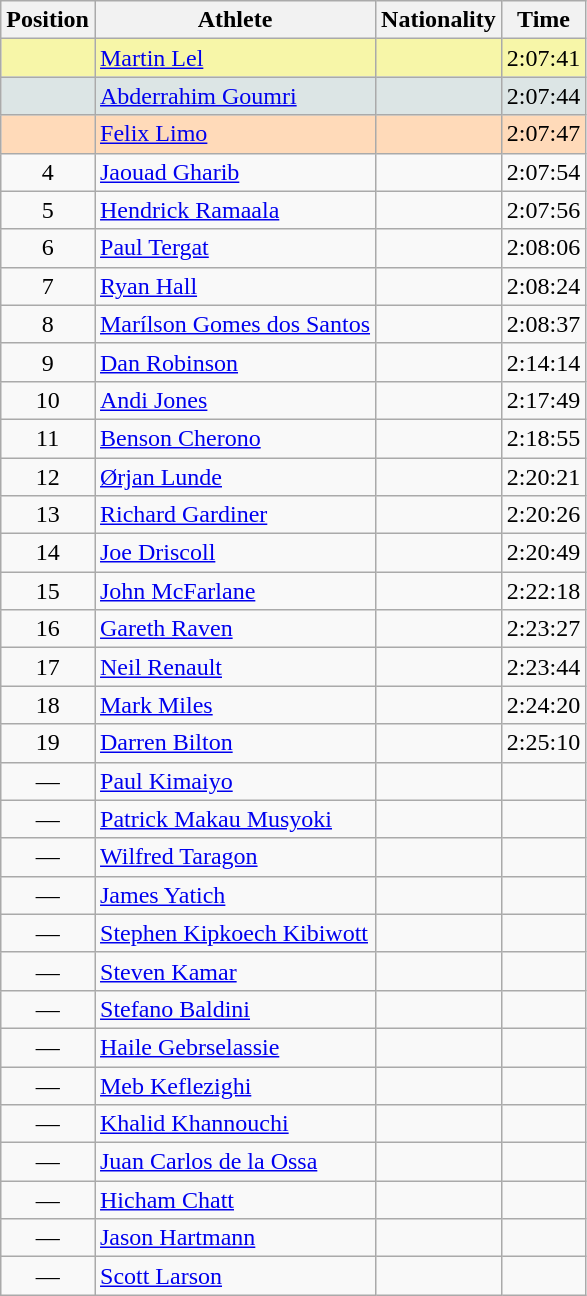<table class="wikitable sortable">
<tr>
<th>Position</th>
<th>Athlete</th>
<th>Nationality</th>
<th>Time</th>
</tr>
<tr bgcolor=#F7F6A8>
<td align=center></td>
<td><a href='#'>Martin Lel</a></td>
<td></td>
<td>2:07:41</td>
</tr>
<tr bgcolor=#DCE5E5>
<td align=center></td>
<td><a href='#'>Abderrahim Goumri</a></td>
<td></td>
<td>2:07:44</td>
</tr>
<tr bgcolor=#FFDAB9>
<td align=center></td>
<td><a href='#'>Felix Limo</a></td>
<td></td>
<td>2:07:47</td>
</tr>
<tr>
<td align=center>4</td>
<td><a href='#'>Jaouad Gharib</a></td>
<td></td>
<td>2:07:54</td>
</tr>
<tr>
<td align=center>5</td>
<td><a href='#'>Hendrick Ramaala</a></td>
<td></td>
<td>2:07:56</td>
</tr>
<tr>
<td align=center>6</td>
<td><a href='#'>Paul Tergat</a></td>
<td></td>
<td>2:08:06</td>
</tr>
<tr>
<td align=center>7</td>
<td><a href='#'>Ryan Hall</a></td>
<td></td>
<td>2:08:24</td>
</tr>
<tr>
<td align=center>8</td>
<td><a href='#'>Marílson Gomes dos Santos</a></td>
<td></td>
<td>2:08:37</td>
</tr>
<tr>
<td align=center>9</td>
<td><a href='#'>Dan Robinson</a></td>
<td></td>
<td>2:14:14</td>
</tr>
<tr>
<td align=center>10</td>
<td><a href='#'>Andi Jones</a></td>
<td></td>
<td>2:17:49</td>
</tr>
<tr>
<td align=center>11</td>
<td><a href='#'>Benson Cherono</a></td>
<td></td>
<td>2:18:55</td>
</tr>
<tr>
<td align=center>12</td>
<td><a href='#'>Ørjan Lunde</a></td>
<td></td>
<td>2:20:21</td>
</tr>
<tr>
<td align=center>13</td>
<td><a href='#'>Richard Gardiner</a></td>
<td></td>
<td>2:20:26</td>
</tr>
<tr>
<td align=center>14</td>
<td><a href='#'>Joe Driscoll</a></td>
<td></td>
<td>2:20:49</td>
</tr>
<tr>
<td align=center>15</td>
<td><a href='#'>John McFarlane</a></td>
<td></td>
<td>2:22:18</td>
</tr>
<tr>
<td align=center>16</td>
<td><a href='#'>Gareth Raven</a></td>
<td></td>
<td>2:23:27</td>
</tr>
<tr>
<td align=center>17</td>
<td><a href='#'>Neil Renault</a></td>
<td></td>
<td>2:23:44</td>
</tr>
<tr>
<td align=center>18</td>
<td><a href='#'>Mark Miles</a></td>
<td></td>
<td>2:24:20</td>
</tr>
<tr>
<td align=center>19</td>
<td><a href='#'>Darren Bilton</a></td>
<td></td>
<td>2:25:10</td>
</tr>
<tr>
<td align=center>—</td>
<td><a href='#'>Paul Kimaiyo</a></td>
<td></td>
<td></td>
</tr>
<tr>
<td align=center>—</td>
<td><a href='#'>Patrick Makau Musyoki</a></td>
<td></td>
<td></td>
</tr>
<tr>
<td align=center>—</td>
<td><a href='#'>Wilfred Taragon</a></td>
<td></td>
<td></td>
</tr>
<tr>
<td align=center>—</td>
<td><a href='#'>James Yatich</a></td>
<td></td>
<td></td>
</tr>
<tr>
<td align=center>—</td>
<td><a href='#'>Stephen Kipkoech Kibiwott</a></td>
<td></td>
<td></td>
</tr>
<tr>
<td align=center>—</td>
<td><a href='#'>Steven Kamar</a></td>
<td></td>
<td></td>
</tr>
<tr>
<td align=center>—</td>
<td><a href='#'>Stefano Baldini</a></td>
<td></td>
<td></td>
</tr>
<tr>
<td align=center>—</td>
<td><a href='#'>Haile Gebrselassie</a></td>
<td></td>
<td></td>
</tr>
<tr>
<td align=center>—</td>
<td><a href='#'>Meb Keflezighi</a></td>
<td></td>
<td></td>
</tr>
<tr>
<td align=center>—</td>
<td><a href='#'>Khalid Khannouchi</a></td>
<td></td>
<td></td>
</tr>
<tr>
<td align=center>—</td>
<td><a href='#'>Juan Carlos de la Ossa</a></td>
<td></td>
<td></td>
</tr>
<tr>
<td align=center>—</td>
<td><a href='#'>Hicham Chatt</a></td>
<td></td>
<td></td>
</tr>
<tr>
<td align=center>—</td>
<td><a href='#'>Jason Hartmann</a></td>
<td></td>
<td></td>
</tr>
<tr>
<td align=center>—</td>
<td><a href='#'>Scott Larson</a></td>
<td></td>
<td></td>
</tr>
</table>
